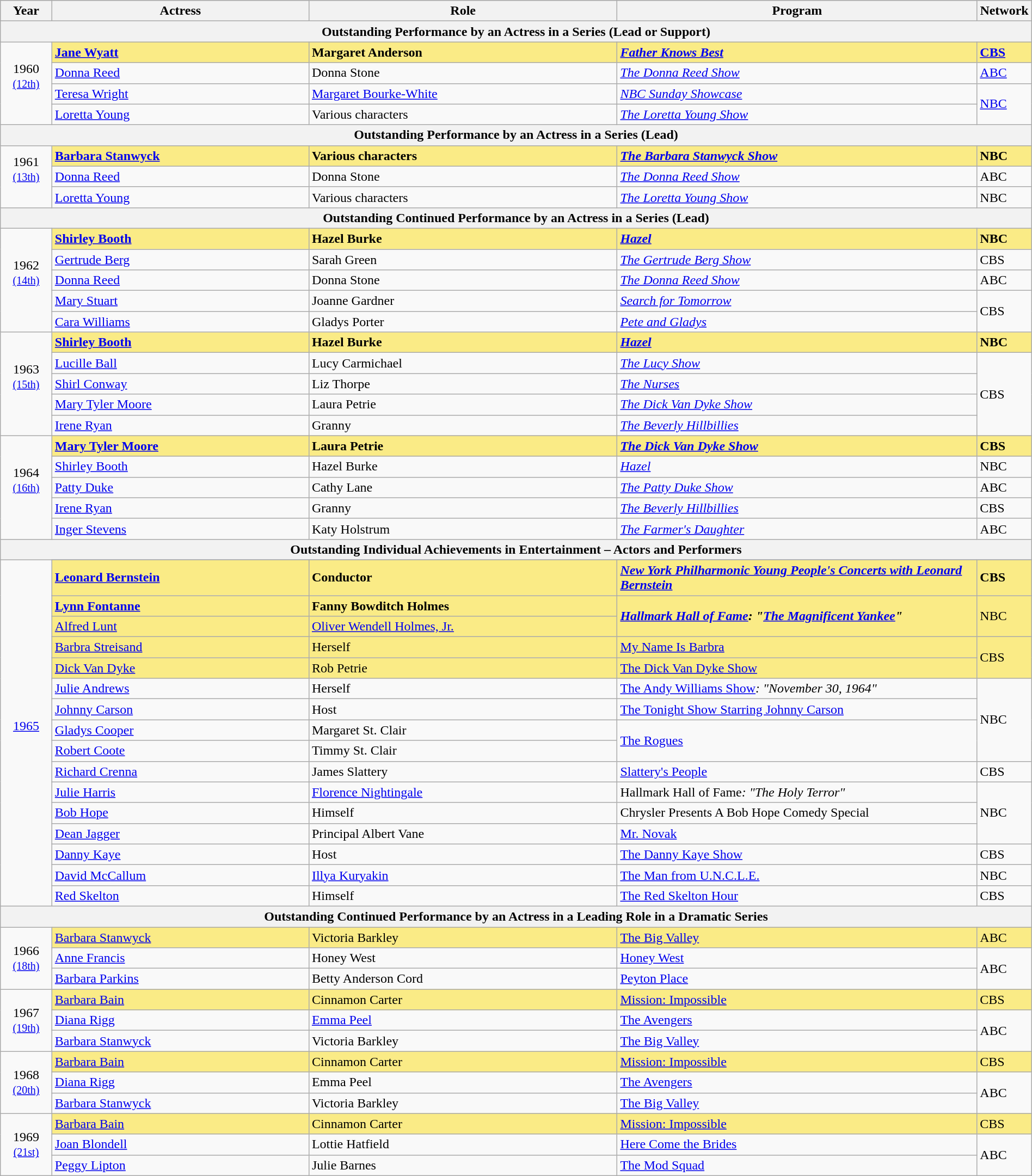<table class="wikitable" style="width:100%; text-align: left;">
<tr style="background:#bebebe;">
<th style="width:5%;">Year</th>
<th style="width:25%;">Actress</th>
<th style="width:30%;">Role</th>
<th style="width:35%;">Program</th>
<th style="width:5%;">Network</th>
</tr>
<tr>
<th colspan="5">Outstanding Performance by an Actress in a Series (Lead or Support)</th>
</tr>
<tr>
<td rowspan="4" style="text-align:center">1960<br><small><a href='#'>(12th)</a></small><br><br></td>
<td style="background:#FAEB86"><strong><a href='#'>Jane Wyatt</a></strong></td>
<td style="background:#FAEB86"><strong>Margaret Anderson</strong></td>
<td style="background:#FAEB86"><strong><em><a href='#'>Father Knows Best</a></em></strong></td>
<td style="background:#FAEB86"><strong><a href='#'>CBS</a></strong></td>
</tr>
<tr>
<td><a href='#'>Donna Reed</a></td>
<td>Donna Stone</td>
<td><em><a href='#'>The Donna Reed Show</a></em></td>
<td><a href='#'>ABC</a></td>
</tr>
<tr>
<td><a href='#'>Teresa Wright</a></td>
<td><a href='#'>Margaret Bourke-White</a></td>
<td><em><a href='#'>NBC Sunday Showcase</a></em></td>
<td rowspan="2"><a href='#'>NBC</a></td>
</tr>
<tr>
<td><a href='#'>Loretta Young</a></td>
<td>Various characters</td>
<td><em><a href='#'>The Loretta Young Show</a></em></td>
</tr>
<tr>
<th colspan=5>Outstanding Performance by an Actress in a Series (Lead)</th>
</tr>
<tr>
<td rowspan="3" style="text-align:center">1961<br><small><a href='#'>(13th)</a></small><br><br></td>
<td style="background:#FAEB86"><strong><a href='#'>Barbara Stanwyck</a></strong></td>
<td style="background:#FAEB86"><strong>Various characters</strong></td>
<td style="background:#FAEB86"><strong><em><a href='#'>The Barbara Stanwyck Show</a></em></strong></td>
<td style="background:#FAEB86"><strong>NBC</strong></td>
</tr>
<tr>
<td><a href='#'>Donna Reed</a></td>
<td>Donna Stone</td>
<td><em><a href='#'>The Donna Reed Show</a></em></td>
<td>ABC</td>
</tr>
<tr>
<td><a href='#'>Loretta Young</a></td>
<td>Various characters</td>
<td><em><a href='#'>The Loretta Young Show</a></em></td>
<td>NBC</td>
</tr>
<tr>
<th colspan=5>Outstanding Continued Performance by an Actress in a Series (Lead)</th>
</tr>
<tr>
<td rowspan="5" style="text-align:center">1962<br><small><a href='#'>(14th)</a></small><br><br></td>
<td style="background:#FAEB86"><strong><a href='#'>Shirley Booth</a></strong></td>
<td style="background:#FAEB86"><strong>Hazel Burke</strong></td>
<td style="background:#FAEB86"><strong><em><a href='#'>Hazel</a></em></strong></td>
<td style="background:#FAEB86"><strong>NBC</strong></td>
</tr>
<tr>
<td><a href='#'>Gertrude Berg</a></td>
<td>Sarah Green</td>
<td><em><a href='#'>The Gertrude Berg Show</a></em></td>
<td>CBS</td>
</tr>
<tr>
<td><a href='#'>Donna Reed</a></td>
<td>Donna Stone</td>
<td><em><a href='#'>The Donna Reed Show</a></em></td>
<td>ABC</td>
</tr>
<tr>
<td><a href='#'>Mary Stuart</a></td>
<td>Joanne Gardner</td>
<td><em><a href='#'>Search for Tomorrow</a></em></td>
<td rowspan="2">CBS</td>
</tr>
<tr>
<td><a href='#'>Cara Williams</a></td>
<td>Gladys Porter</td>
<td><em><a href='#'>Pete and Gladys</a></em></td>
</tr>
<tr>
<td rowspan="5" style="text-align:center">1963<br><small><a href='#'>(15th)</a></small><br><br></td>
<td style="background:#FAEB86"><strong><a href='#'>Shirley Booth</a></strong></td>
<td style="background:#FAEB86"><strong>Hazel Burke</strong></td>
<td style="background:#FAEB86"><a href='#'><strong><em>Hazel</em></strong></a></td>
<td style="background:#FAEB86"><strong>NBC</strong></td>
</tr>
<tr>
<td><a href='#'>Lucille Ball</a></td>
<td>Lucy Carmichael</td>
<td><em><a href='#'>The Lucy Show</a></em></td>
<td rowspan="4">CBS</td>
</tr>
<tr>
<td><a href='#'>Shirl Conway</a></td>
<td>Liz Thorpe</td>
<td><em><a href='#'>The Nurses</a></em></td>
</tr>
<tr>
<td><a href='#'>Mary Tyler Moore</a></td>
<td>Laura Petrie</td>
<td><em><a href='#'>The Dick Van Dyke Show</a></em></td>
</tr>
<tr>
<td><a href='#'>Irene Ryan</a></td>
<td>Granny</td>
<td><em><a href='#'>The Beverly Hillbillies</a></em></td>
</tr>
<tr>
<td rowspan="5" style="text-align:center">1964<br><small><a href='#'>(16th)</a></small><br><br></td>
<td style="background:#FAEB86"><strong><a href='#'>Mary Tyler Moore</a></strong></td>
<td style="background:#FAEB86"><strong>Laura Petrie</strong></td>
<td style="background:#FAEB86"><strong><em><a href='#'>The Dick Van Dyke Show</a></em></strong></td>
<td style="background:#FAEB86"><strong>CBS</strong></td>
</tr>
<tr>
<td><a href='#'>Shirley Booth</a></td>
<td>Hazel Burke</td>
<td><a href='#'><em>Hazel</em></a></td>
<td>NBC</td>
</tr>
<tr>
<td><a href='#'>Patty Duke</a></td>
<td>Cathy Lane</td>
<td><em><a href='#'>The Patty Duke Show</a></em></td>
<td>ABC</td>
</tr>
<tr>
<td><a href='#'>Irene Ryan</a></td>
<td>Granny</td>
<td><em><a href='#'>The Beverly Hillbillies</a></em></td>
<td>CBS</td>
</tr>
<tr>
<td><a href='#'>Inger Stevens</a></td>
<td>Katy Holstrum</td>
<td><em><a href='#'>The Farmer's Daughter</a></em></td>
<td>ABC</td>
</tr>
<tr>
<th colspan=5>Outstanding Individual Achievements in Entertainment – Actors and Performers</th>
</tr>
<tr>
<td rowspan=17 style="text-align:center"><a href='#'>1965</a><br><br></td>
</tr>
<tr style="background:#FAEB86">
<td><strong><a href='#'>Leonard Bernstein</a></strong></td>
<td><strong>Conductor</strong></td>
<td><strong><em><a href='#'>New York Philharmonic Young People's Concerts with Leonard Bernstein</a></em></strong></td>
<td><strong>CBS</strong></td>
</tr>
<tr style="background:#FAEB86">
<td><strong><a href='#'>Lynn Fontanne</a></strong></td>
<td><strong>Fanny Bowditch Holmes</strong></td>
<td rowspan="2"><strong><em><a href='#'>Hallmark Hall of Fame</a><em>: "<a href='#'>The Magnificent Yankee</a>"<strong></td>
<td rowspan="2"></strong>NBC<strong></td>
</tr>
<tr style="background:#FAEB86">
<td></strong><a href='#'>Alfred Lunt</a><strong></td>
<td></strong><a href='#'>Oliver Wendell Holmes, Jr.</a><strong></td>
</tr>
<tr style="background:#FAEB86">
<td></strong><a href='#'>Barbra Streisand</a><strong></td>
<td></strong>Herself<strong></td>
<td></em></strong><a href='#'>My Name Is Barbra</a><strong><em></td>
<td rowspan="2"></strong>CBS<strong></td>
</tr>
<tr style="background:#FAEB86">
<td></strong><a href='#'>Dick Van Dyke</a><strong></td>
<td></strong>Rob Petrie<strong></td>
<td></em></strong><a href='#'>The Dick Van Dyke Show</a><strong><em></td>
</tr>
<tr>
<td><a href='#'>Julie Andrews</a></td>
<td>Herself</td>
<td></em><a href='#'>The Andy Williams Show</a><em>: "November 30, 1964"</td>
<td rowspan="4">NBC</td>
</tr>
<tr>
<td><a href='#'>Johnny Carson</a></td>
<td>Host</td>
<td></em><a href='#'>The Tonight Show Starring Johnny Carson</a><em></td>
</tr>
<tr>
<td><a href='#'>Gladys Cooper</a></td>
<td>Margaret St. Clair</td>
<td rowspan="2"></em><a href='#'>The Rogues</a><em></td>
</tr>
<tr>
<td><a href='#'>Robert Coote</a></td>
<td>Timmy St. Clair</td>
</tr>
<tr>
<td><a href='#'>Richard Crenna</a></td>
<td>James Slattery</td>
<td></em><a href='#'>Slattery's People</a><em></td>
<td>CBS</td>
</tr>
<tr>
<td><a href='#'>Julie Harris</a></td>
<td><a href='#'>Florence Nightingale</a></td>
<td></em>Hallmark Hall of Fame<em>: "The Holy Terror"</td>
<td rowspan="3">NBC</td>
</tr>
<tr>
<td><a href='#'>Bob Hope</a></td>
<td>Himself</td>
<td></em>Chrysler Presents A Bob Hope Comedy Special<em></td>
</tr>
<tr>
<td><a href='#'>Dean Jagger</a></td>
<td>Principal Albert Vane</td>
<td></em><a href='#'>Mr. Novak</a><em></td>
</tr>
<tr>
<td><a href='#'>Danny Kaye</a></td>
<td>Host</td>
<td></em><a href='#'>The Danny Kaye Show</a><em></td>
<td>CBS</td>
</tr>
<tr>
<td><a href='#'>David McCallum</a></td>
<td><a href='#'>Illya Kuryakin</a></td>
<td></em><a href='#'>The Man from U.N.C.L.E.</a><em></td>
<td>NBC</td>
</tr>
<tr>
<td><a href='#'>Red Skelton</a></td>
<td>Himself</td>
<td></em><a href='#'>The Red Skelton Hour</a><em></td>
<td>CBS</td>
</tr>
<tr>
<th colspan=5>Outstanding Continued Performance by an Actress in a Leading Role in a Dramatic Series</th>
</tr>
<tr>
<td rowspan="3" style="text-align:center">1966<br><small><a href='#'>(18th)</a></small><br></td>
<td style="background:#FAEB86"></strong><a href='#'>Barbara Stanwyck</a><strong></td>
<td style="background:#FAEB86"></strong>Victoria Barkley<strong></td>
<td style="background:#FAEB86"></em></strong><a href='#'>The Big Valley</a><strong><em></td>
<td style="background:#FAEB86"></strong>ABC<strong></td>
</tr>
<tr>
<td><a href='#'>Anne Francis</a></td>
<td>Honey West</td>
<td></em><a href='#'>Honey West</a><em></td>
<td rowspan="2">ABC</td>
</tr>
<tr>
<td><a href='#'>Barbara Parkins</a></td>
<td>Betty Anderson Cord</td>
<td></em><a href='#'>Peyton Place</a><em></td>
</tr>
<tr>
<td rowspan="3" style="text-align:center">1967<br><small><a href='#'>(19th)</a></small><br></td>
<td style="background:#FAEB86"></strong><a href='#'>Barbara Bain</a><strong></td>
<td style="background:#FAEB86"></strong>Cinnamon Carter<strong></td>
<td style="background:#FAEB86"></em></strong><a href='#'>Mission: Impossible</a><strong><em></td>
<td style="background:#FAEB86"></strong>CBS<strong></td>
</tr>
<tr>
<td><a href='#'>Diana Rigg</a></td>
<td><a href='#'>Emma Peel</a></td>
<td></em><a href='#'>The Avengers</a><em></td>
<td rowspan="2">ABC</td>
</tr>
<tr>
<td><a href='#'>Barbara Stanwyck</a></td>
<td>Victoria Barkley</td>
<td></em><a href='#'>The Big Valley</a><em></td>
</tr>
<tr>
<td rowspan="3" style="text-align:center">1968<br><small><a href='#'>(20th)</a></small><br></td>
<td style="background:#FAEB86"></strong><a href='#'>Barbara Bain</a><strong></td>
<td style="background:#FAEB86"></strong>Cinnamon Carter<strong></td>
<td style="background:#FAEB86"><a href='#'></em></strong>Mission: Impossible<strong><em></a></td>
<td style="background:#FAEB86"></strong>CBS<strong></td>
</tr>
<tr>
<td><a href='#'>Diana Rigg</a></td>
<td>Emma Peel</td>
<td><a href='#'></em>The Avengers<em></a></td>
<td rowspan="2">ABC</td>
</tr>
<tr>
<td><a href='#'>Barbara Stanwyck</a></td>
<td>Victoria Barkley</td>
<td></em><a href='#'>The Big Valley</a><em></td>
</tr>
<tr>
<td rowspan="3" style="text-align:center">1969<br><small><a href='#'>(21st)</a></small><br></td>
<td style="background:#FAEB86"></strong><a href='#'>Barbara Bain</a><strong></td>
<td style="background:#FAEB86"></strong>Cinnamon Carter<strong></td>
<td style="background:#FAEB86"><a href='#'></em></strong>Mission: Impossible<strong><em></a></td>
<td style="background:#FAEB86"></strong>CBS<strong></td>
</tr>
<tr>
<td><a href='#'>Joan Blondell</a></td>
<td>Lottie Hatfield</td>
<td></em><a href='#'>Here Come the Brides</a><em></td>
<td rowspan="2">ABC</td>
</tr>
<tr>
<td><a href='#'>Peggy Lipton</a></td>
<td>Julie Barnes</td>
<td></em><a href='#'>The Mod Squad</a><em></td>
</tr>
</table>
